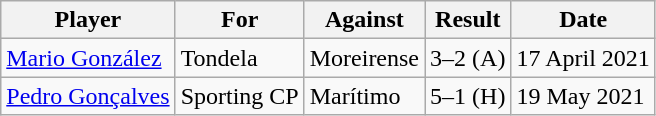<table class="wikitable">
<tr>
<th>Player</th>
<th>For</th>
<th>Against</th>
<th>Result</th>
<th>Date</th>
</tr>
<tr>
<td> <a href='#'>Mario González</a></td>
<td>Tondela</td>
<td>Moreirense</td>
<td>3–2 (A)</td>
<td>17 April 2021</td>
</tr>
<tr>
<td> <a href='#'>Pedro Gonçalves</a></td>
<td>Sporting CP</td>
<td>Marítimo</td>
<td>5–1 (H)</td>
<td>19 May 2021</td>
</tr>
</table>
